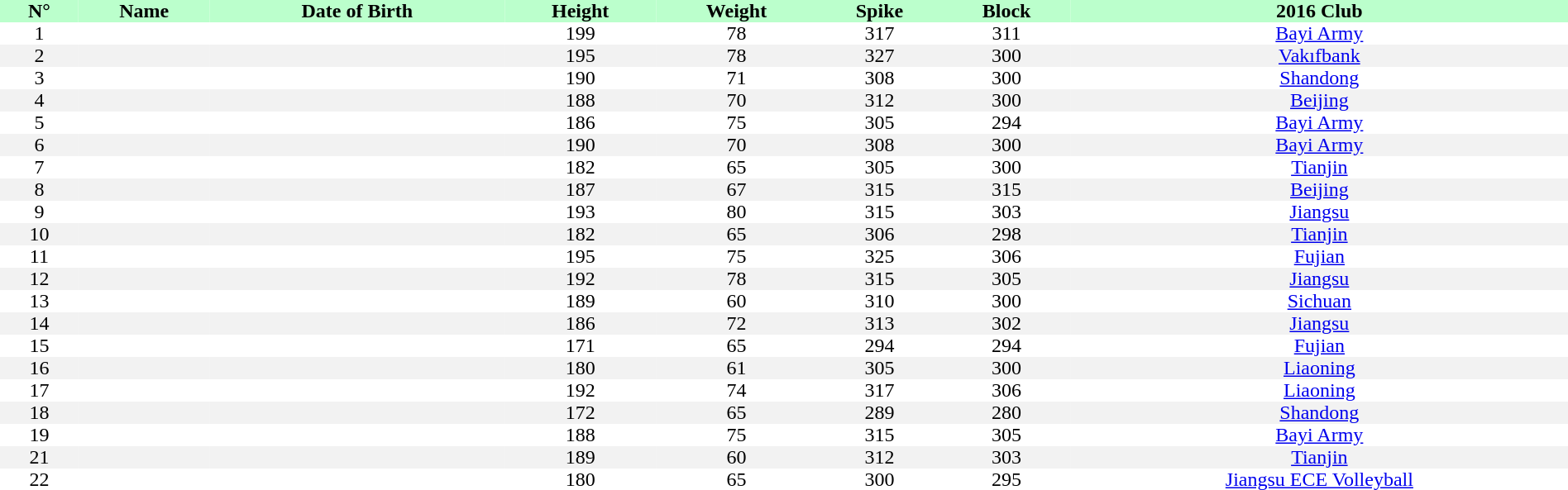<table style="text-align:center;" cellpadding=0 cellspacing=0 width=100%>
<tr style="background: #bbffcc;">
<th width="5%">N°</th>
<th>Name</th>
<th>Date of Birth</th>
<th>Height</th>
<th>Weight</th>
<th>Spike</th>
<th>Block</th>
<th>2016 Club</th>
</tr>
<tr>
<td>1</td>
<td></td>
<td></td>
<td>199</td>
<td>78</td>
<td>317</td>
<td>311</td>
<td><a href='#'>Bayi Army</a></td>
</tr>
<tr bgcolor="#f2f2f2">
<td>2</td>
<td></td>
<td></td>
<td>195</td>
<td>78</td>
<td>327</td>
<td>300</td>
<td><a href='#'>Vakıfbank</a></td>
</tr>
<tr>
<td>3</td>
<td></td>
<td></td>
<td>190</td>
<td>71</td>
<td>308</td>
<td>300</td>
<td><a href='#'>Shandong</a></td>
</tr>
<tr bgcolor="#f2f2f2">
<td>4</td>
<td></td>
<td></td>
<td>188</td>
<td>70</td>
<td>312</td>
<td>300</td>
<td><a href='#'>Beijing</a></td>
</tr>
<tr>
<td>5</td>
<td></td>
<td></td>
<td>186</td>
<td>75</td>
<td>305</td>
<td>294</td>
<td><a href='#'>Bayi Army</a></td>
</tr>
<tr bgcolor="#f2f2f2">
<td>6</td>
<td></td>
<td></td>
<td>190</td>
<td>70</td>
<td>308</td>
<td>300</td>
<td><a href='#'>Bayi Army</a></td>
</tr>
<tr>
<td>7</td>
<td></td>
<td></td>
<td>182</td>
<td>65</td>
<td>305</td>
<td>300</td>
<td><a href='#'>Tianjin</a></td>
</tr>
<tr bgcolor="#f2f2f2">
<td>8</td>
<td></td>
<td></td>
<td>187</td>
<td>67</td>
<td>315</td>
<td>315</td>
<td><a href='#'>Beijing</a></td>
</tr>
<tr>
<td>9</td>
<td></td>
<td></td>
<td>193</td>
<td>80</td>
<td>315</td>
<td>303</td>
<td><a href='#'>Jiangsu</a></td>
</tr>
<tr bgcolor="#f2f2f2">
<td>10</td>
<td></td>
<td></td>
<td>182</td>
<td>65</td>
<td>306</td>
<td>298</td>
<td><a href='#'>Tianjin</a></td>
</tr>
<tr>
<td>11</td>
<td></td>
<td></td>
<td>195</td>
<td>75</td>
<td>325</td>
<td>306</td>
<td><a href='#'>Fujian</a></td>
</tr>
<tr bgcolor="#f2f2f2">
<td>12</td>
<td></td>
<td></td>
<td>192</td>
<td>78</td>
<td>315</td>
<td>305</td>
<td><a href='#'>Jiangsu</a></td>
</tr>
<tr>
<td>13</td>
<td></td>
<td></td>
<td>189</td>
<td>60</td>
<td>310</td>
<td>300</td>
<td><a href='#'>Sichuan</a></td>
</tr>
<tr bgcolor="#f2f2f2">
<td>14</td>
<td></td>
<td></td>
<td>186</td>
<td>72</td>
<td>313</td>
<td>302</td>
<td><a href='#'>Jiangsu</a></td>
</tr>
<tr>
<td>15</td>
<td></td>
<td></td>
<td>171</td>
<td>65</td>
<td>294</td>
<td>294</td>
<td><a href='#'>Fujian</a></td>
</tr>
<tr bgcolor="#f2f2f2">
<td>16</td>
<td></td>
<td></td>
<td>180</td>
<td>61</td>
<td>305</td>
<td>300</td>
<td><a href='#'>Liaoning</a></td>
</tr>
<tr>
<td>17</td>
<td></td>
<td></td>
<td>192</td>
<td>74</td>
<td>317</td>
<td>306</td>
<td><a href='#'>Liaoning</a></td>
</tr>
<tr bgcolor="#f2f2f2">
<td>18</td>
<td></td>
<td></td>
<td>172</td>
<td>65</td>
<td>289</td>
<td>280</td>
<td><a href='#'>Shandong</a></td>
</tr>
<tr>
<td>19</td>
<td></td>
<td></td>
<td>188</td>
<td>75</td>
<td>315</td>
<td>305</td>
<td><a href='#'>Bayi Army</a></td>
</tr>
<tr bgcolor="#f2f2f2">
<td>21</td>
<td></td>
<td></td>
<td>189</td>
<td>60</td>
<td>312</td>
<td>303</td>
<td><a href='#'>Tianjin</a></td>
</tr>
<tr>
<td>22</td>
<td></td>
<td></td>
<td>180</td>
<td>65</td>
<td>300</td>
<td>295</td>
<td><a href='#'>Jiangsu ECE Volleyball</a></td>
</tr>
</table>
